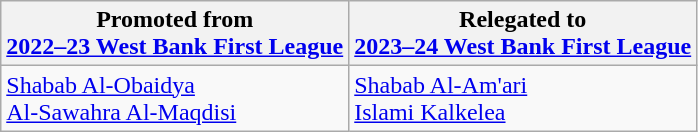<table class="wikitable">
<tr>
<th>Promoted from<br><a href='#'>2022–23 West Bank First League</a></th>
<th>Relegated to<br><a href='#'>2023–24 West Bank First League</a></th>
</tr>
<tr>
<td><a href='#'>Shabab Al-Obaidya</a> <br> <a href='#'>Al-Sawahra Al-Maqdisi</a></td>
<td><a href='#'>Shabab Al-Am'ari</a> <br> <a href='#'>Islami Kalkelea</a></td>
</tr>
</table>
